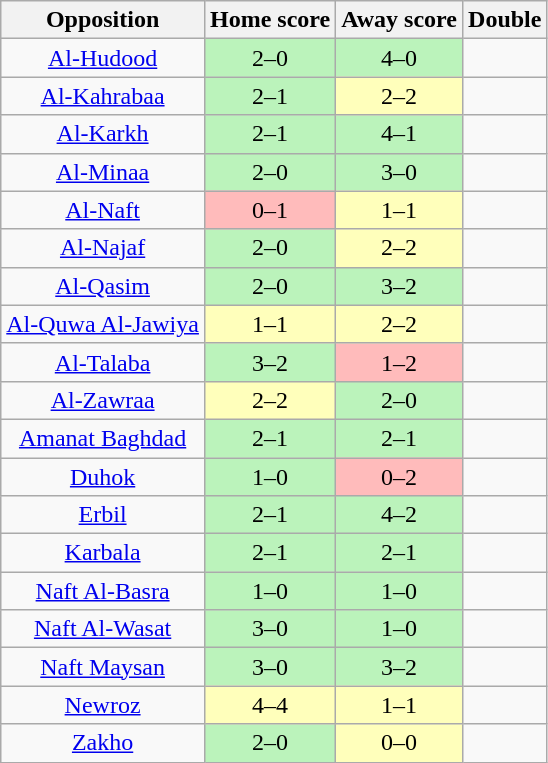<table class="wikitable" style="text-align: center;">
<tr>
<th>Opposition</th>
<th>Home score</th>
<th>Away score</th>
<th>Double</th>
</tr>
<tr>
<td><a href='#'>Al-Hudood</a></td>
<td bgcolor=#BBF3BB>2–0</td>
<td bgcolor=#BBF3BB>4–0</td>
<td></td>
</tr>
<tr>
<td><a href='#'>Al-Kahrabaa</a></td>
<td bgcolor=#BBF3BB>2–1</td>
<td bgcolor=#FFFFBB>2–2</td>
<td></td>
</tr>
<tr>
<td><a href='#'>Al-Karkh</a></td>
<td bgcolor=#BBF3BB>2–1</td>
<td bgcolor=#BBF3BB>4–1</td>
<td></td>
</tr>
<tr>
<td><a href='#'>Al-Minaa</a></td>
<td bgcolor=#BBF3BB>2–0</td>
<td bgcolor=#BBF3BB>3–0</td>
<td></td>
</tr>
<tr>
<td><a href='#'>Al-Naft</a></td>
<td bgcolor=#FFBBBB>0–1</td>
<td bgcolor=#FFFFBB>1–1</td>
<td></td>
</tr>
<tr>
<td><a href='#'>Al-Najaf</a></td>
<td bgcolor=#BBF3BB>2–0</td>
<td bgcolor=#FFFFBB>2–2</td>
<td></td>
</tr>
<tr>
<td><a href='#'>Al-Qasim</a></td>
<td bgcolor=#BBF3BB>2–0</td>
<td bgcolor=#BBF3BB>3–2</td>
<td></td>
</tr>
<tr>
<td><a href='#'>Al-Quwa Al-Jawiya</a></td>
<td bgcolor=#FFFFBB>1–1</td>
<td bgcolor=#FFFFBB>2–2</td>
<td></td>
</tr>
<tr>
<td><a href='#'>Al-Talaba</a></td>
<td bgcolor=#BBF3BB>3–2</td>
<td bgcolor=#FFBBBB>1–2</td>
<td></td>
</tr>
<tr>
<td><a href='#'>Al-Zawraa</a></td>
<td bgcolor=#FFFFBB>2–2</td>
<td bgcolor=#BBF3BB>2–0</td>
<td></td>
</tr>
<tr>
<td><a href='#'>Amanat Baghdad</a></td>
<td bgcolor=#BBF3BB>2–1</td>
<td bgcolor=#BBF3BB>2–1</td>
<td></td>
</tr>
<tr>
<td><a href='#'>Duhok</a></td>
<td bgcolor=#BBF3BB>1–0</td>
<td bgcolor=#FFBBBB>0–2</td>
<td></td>
</tr>
<tr>
<td><a href='#'>Erbil</a></td>
<td bgcolor=#BBF3BB>2–1</td>
<td bgcolor=#BBF3BB>4–2</td>
<td></td>
</tr>
<tr>
<td><a href='#'>Karbala</a></td>
<td bgcolor=#BBF3BB>2–1</td>
<td bgcolor=#BBF3BB>2–1</td>
<td></td>
</tr>
<tr>
<td><a href='#'>Naft Al-Basra</a></td>
<td bgcolor=#BBF3BB>1–0</td>
<td bgcolor=#BBF3BB>1–0</td>
<td></td>
</tr>
<tr>
<td><a href='#'>Naft Al-Wasat</a></td>
<td bgcolor=#BBF3BB>3–0</td>
<td bgcolor=#BBF3BB>1–0</td>
<td></td>
</tr>
<tr>
<td><a href='#'>Naft Maysan</a></td>
<td bgcolor=#BBF3BB>3–0</td>
<td bgcolor=#BBF3BB>3–2</td>
<td></td>
</tr>
<tr>
<td><a href='#'>Newroz</a></td>
<td bgcolor=#FFFFBB>4–4</td>
<td bgcolor=#FFFFBB>1–1</td>
<td></td>
</tr>
<tr>
<td><a href='#'>Zakho</a></td>
<td bgcolor=#BBF3BB>2–0</td>
<td bgcolor=#FFFFBB>0–0</td>
<td></td>
</tr>
</table>
